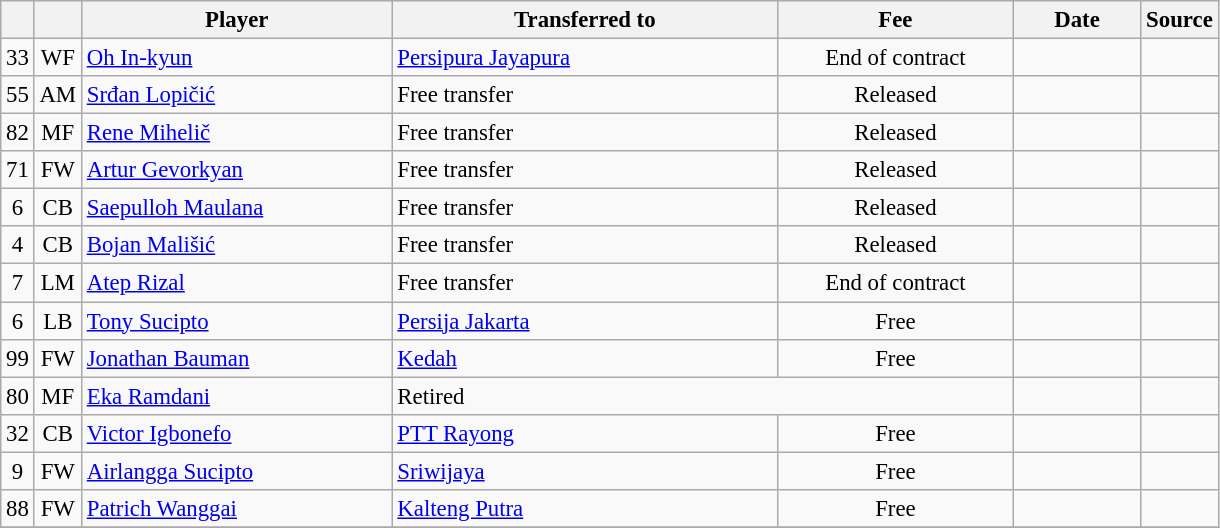<table class="wikitable plainrowheaders sortable" style="font-size:95%">
<tr>
<th></th>
<th></th>
<th scope="col" style="width:200px;"><strong>Player</strong></th>
<th scope="col" style="width:250px;"><strong>Transferred to</strong></th>
<th scope="col" style="width:150px;"><strong>Fee</strong></th>
<th scope="col" style="width:78px;"><strong>Date</strong></th>
<th><strong>Source</strong></th>
</tr>
<tr>
<td align="center">33</td>
<td align="center">WF</td>
<td> <a href='#'>Oh In-kyun</a></td>
<td> <a href='#'>Persipura Jayapura</a></td>
<td align="center">End of contract</td>
<td align="center"></td>
<td align="center"></td>
</tr>
<tr>
<td align="center">55</td>
<td align="center">AM</td>
<td> <a href='#'>Srđan Lopičić</a></td>
<td>Free transfer</td>
<td align="center">Released</td>
<td align="center"></td>
<td align="center"></td>
</tr>
<tr>
<td align="center">82</td>
<td align="center">MF</td>
<td> <a href='#'>Rene Mihelič</a></td>
<td>Free transfer</td>
<td align="center">Released</td>
<td align="center"></td>
<td align="center"></td>
</tr>
<tr>
<td align="center">71</td>
<td align="center">FW</td>
<td> <a href='#'>Artur Gevorkyan</a></td>
<td>Free transfer</td>
<td align="center">Released</td>
<td align="center"></td>
<td align="center"></td>
</tr>
<tr>
<td align="center">6</td>
<td align="center">CB</td>
<td> <a href='#'>Saepulloh Maulana</a></td>
<td>Free transfer</td>
<td align="center">Released</td>
<td align="center"></td>
<td align="center"></td>
</tr>
<tr>
<td align=center>4</td>
<td align=center>CB</td>
<td> <a href='#'>Bojan Mališić</a></td>
<td>Free transfer</td>
<td align=center>Released</td>
<td align=center></td>
<td align=center></td>
</tr>
<tr>
<td align=center>7</td>
<td align=center>LM</td>
<td> <a href='#'>Atep Rizal</a></td>
<td>Free transfer</td>
<td align=center>End of contract</td>
<td align=center></td>
<td align=center></td>
</tr>
<tr>
<td align=center>6</td>
<td align=center>LB</td>
<td> <a href='#'>Tony Sucipto</a></td>
<td> <a href='#'>Persija Jakarta</a></td>
<td align=center>Free</td>
<td align=center></td>
<td align=center></td>
</tr>
<tr>
<td align=center>99</td>
<td align=center>FW</td>
<td> <a href='#'>Jonathan Bauman</a></td>
<td> <a href='#'>Kedah</a></td>
<td align=center>Free</td>
<td align=center></td>
<td align=center></td>
</tr>
<tr>
<td align=center>80</td>
<td align=center>MF</td>
<td> <a href='#'>Eka Ramdani</a></td>
<td colspan="2">Retired</td>
<td align=center></td>
<td align=center></td>
</tr>
<tr>
<td align=center>32</td>
<td align=center>CB</td>
<td> <a href='#'>Victor Igbonefo</a></td>
<td> <a href='#'>PTT Rayong</a></td>
<td align=center>Free</td>
<td align=center></td>
<td align=center></td>
</tr>
<tr>
<td align=center>9</td>
<td align=center>FW</td>
<td> <a href='#'>Airlangga Sucipto</a></td>
<td> <a href='#'>Sriwijaya</a></td>
<td align=center>Free</td>
<td align=center></td>
<td align=center></td>
</tr>
<tr>
<td align=center>88</td>
<td align=center>FW</td>
<td> <a href='#'>Patrich Wanggai</a></td>
<td> <a href='#'>Kalteng Putra</a></td>
<td align=center>Free</td>
<td align=center></td>
<td align=center></td>
</tr>
<tr>
</tr>
</table>
